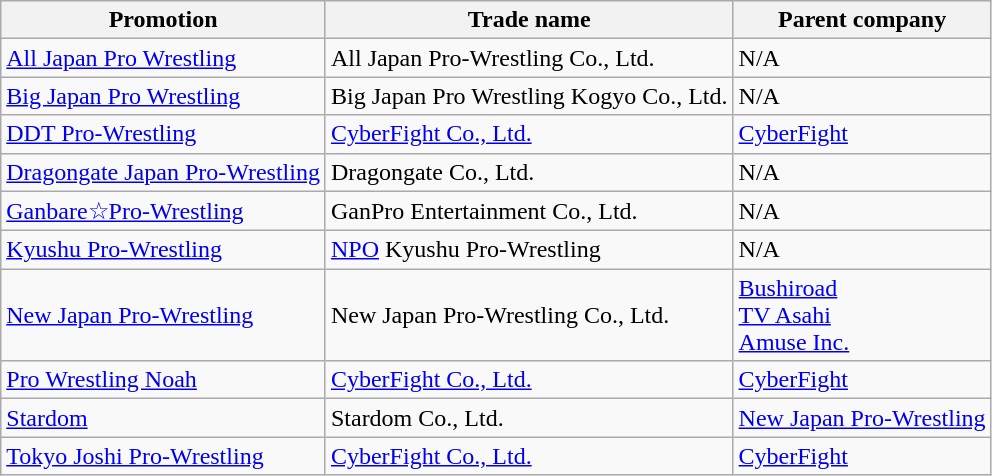<table class="wikitable">
<tr>
<th>Promotion</th>
<th>Trade name</th>
<th>Parent company</th>
</tr>
<tr>
<td><a href='#'>All Japan Pro Wrestling</a></td>
<td>All Japan Pro-Wrestling Co., Ltd.</td>
<td>N/A</td>
</tr>
<tr>
<td><a href='#'>Big Japan Pro Wrestling</a></td>
<td>Big Japan Pro Wrestling Kogyo Co., Ltd.</td>
<td>N/A</td>
</tr>
<tr>
<td><a href='#'>DDT Pro-Wrestling</a></td>
<td><a href='#'>CyberFight Co., Ltd.</a></td>
<td><a href='#'>CyberFight</a></td>
</tr>
<tr>
<td><a href='#'>Dragongate Japan Pro-Wrestling</a></td>
<td>Dragongate Co., Ltd.</td>
<td>N/A</td>
</tr>
<tr>
<td><a href='#'>Ganbare☆Pro-Wrestling</a></td>
<td>GanPro Entertainment Co., Ltd.</td>
<td>N/A</td>
</tr>
<tr>
<td><a href='#'>Kyushu Pro-Wrestling</a></td>
<td><a href='#'>NPO</a> Kyushu Pro-Wrestling</td>
<td>N/A</td>
</tr>
<tr>
<td><a href='#'>New Japan Pro-Wrestling</a></td>
<td>New Japan Pro-Wrestling Co., Ltd.</td>
<td><a href='#'>Bushiroad</a><br><a href='#'>TV Asahi</a><br><a href='#'>Amuse Inc.</a></td>
</tr>
<tr>
<td><a href='#'>Pro Wrestling Noah</a></td>
<td><a href='#'>CyberFight Co., Ltd.</a></td>
<td><a href='#'>CyberFight</a></td>
</tr>
<tr>
<td><a href='#'>Stardom</a></td>
<td>Stardom Co., Ltd.</td>
<td><a href='#'>New Japan Pro-Wrestling</a></td>
</tr>
<tr>
<td><a href='#'>Tokyo Joshi Pro-Wrestling</a></td>
<td><a href='#'>CyberFight Co., Ltd.</a></td>
<td><a href='#'>CyberFight</a></td>
</tr>
</table>
